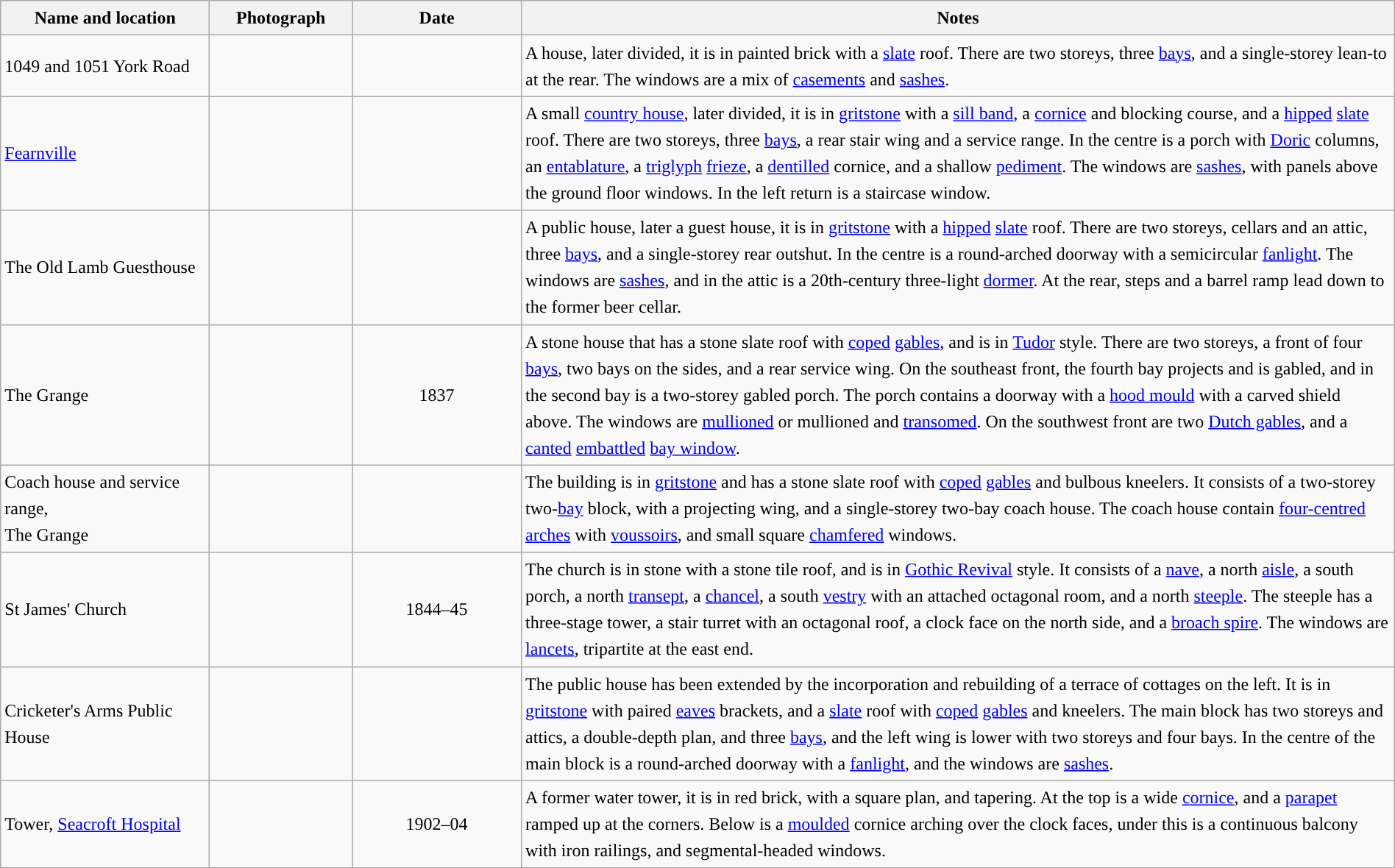<table class="wikitable sortable plainrowheaders" style="width:100%;border:0px;text-align:left;line-height:150%;">
<tr>
<th scope="col"  style="width:150px">Name and location</th>
<th scope="col"  style="width:100px" class="unsortable">Photograph</th>
<th scope="col"  style="width:120px">Date</th>
<th scope="col"  style="width:650px" class="unsortable">Notes</th>
</tr>
<tr>
<td>1049 and 1051 York Road<br><small></small></td>
<td></td>
<td align="center"></td>
<td>A house, later divided, it is in painted brick with a <a href='#'>slate</a> roof.  There are two storeys, three <a href='#'>bays</a>, and a single-storey lean-to at the rear.  The windows are a mix of <a href='#'>casements</a> and <a href='#'>sashes</a>.</td>
</tr>
<tr>
<td><a href='#'>Fearnville</a><br><small></small></td>
<td></td>
<td align="center"></td>
<td>A small <a href='#'>country house</a>, later divided, it is in <a href='#'>gritstone</a> with a <a href='#'>sill band</a>, a <a href='#'>cornice</a> and blocking course, and a <a href='#'>hipped</a> <a href='#'>slate</a> roof.  There are two storeys, three <a href='#'>bays</a>, a rear stair wing and a service range.  In the centre is a porch with <a href='#'>Doric</a> columns, an <a href='#'>entablature</a>, a <a href='#'>triglyph</a> <a href='#'>frieze</a>, a <a href='#'>dentilled</a> cornice, and a shallow <a href='#'>pediment</a>.  The windows are <a href='#'>sashes</a>, with panels above the ground floor windows.  In the left return is a staircase window.</td>
</tr>
<tr>
<td>The Old Lamb Guesthouse<br><small></small></td>
<td></td>
<td align="center"></td>
<td>A public house, later a guest house, it is in <a href='#'>gritstone</a> with a <a href='#'>hipped</a> <a href='#'>slate</a> roof.  There are two storeys, cellars and an attic, three <a href='#'>bays</a>, and a single-storey rear outshut.  In the centre is a round-arched doorway with a semicircular <a href='#'>fanlight</a>.  The windows are <a href='#'>sashes</a>, and in the attic is a 20th-century three-light <a href='#'>dormer</a>.  At the rear, steps and a barrel ramp lead down to the former beer cellar.</td>
</tr>
<tr>
<td>The Grange<br><small></small></td>
<td></td>
<td align="center">1837</td>
<td>A stone house that has a stone slate roof with <a href='#'>coped</a> <a href='#'>gables</a>, and is in <a href='#'>Tudor</a> style.  There are two storeys, a front of four <a href='#'>bays</a>, two bays on the sides, and a rear service wing.  On the southeast front, the fourth bay projects and is gabled, and in the second bay is a two-storey gabled porch.  The porch contains a doorway with a <a href='#'>hood mould</a> with a carved shield above.  The windows are <a href='#'>mullioned</a> or mullioned and <a href='#'>transomed</a>.  On the southwest front are two <a href='#'>Dutch gables</a>, and a <a href='#'>canted</a> <a href='#'>embattled</a> <a href='#'>bay window</a>.</td>
</tr>
<tr>
<td>Coach house and service range,<br>The Grange<br><small></small></td>
<td></td>
<td align="center"></td>
<td>The building is in <a href='#'>gritstone</a> and has a stone slate roof with <a href='#'>coped</a> <a href='#'>gables</a> and bulbous kneelers.  It consists of a two-storey two-<a href='#'>bay</a> block, with a projecting wing, and a single-storey two-bay coach house.  The coach house contain <a href='#'>four-centred arches</a> with <a href='#'>voussoirs</a>, and small square <a href='#'>chamfered</a> windows.</td>
</tr>
<tr>
<td>St James' Church<br><small></small></td>
<td></td>
<td align="center">1844–45</td>
<td>The church is in stone with a stone tile roof, and is in <a href='#'>Gothic Revival</a> style.  It consists of a <a href='#'>nave</a>, a north <a href='#'>aisle</a>, a south porch, a north <a href='#'>transept</a>, a <a href='#'>chancel</a>, a south <a href='#'>vestry</a> with an attached octagonal room, and a north <a href='#'>steeple</a>. The steeple has a three-stage tower, a stair turret with an octagonal roof, a clock face on the north side, and a <a href='#'>broach spire</a>.  The windows are <a href='#'>lancets</a>, tripartite at the east end.</td>
</tr>
<tr>
<td>Cricketer's Arms Public House<br><small></small></td>
<td></td>
<td align="center"></td>
<td>The public house has been extended by the incorporation and rebuilding of a terrace of cottages on the left.  It is in <a href='#'>gritstone</a> with paired <a href='#'>eaves</a> brackets, and a <a href='#'>slate</a> roof with <a href='#'>coped</a> <a href='#'>gables</a> and kneelers.  The main block has two storeys and attics, a double-depth plan, and three <a href='#'>bays</a>, and the left wing is lower with two storeys and four bays.  In the centre of the main block is a round-arched doorway with a <a href='#'>fanlight</a>, and the windows are <a href='#'>sashes</a>.</td>
</tr>
<tr>
<td>Tower, <a href='#'>Seacroft Hospital</a><br><small></small></td>
<td></td>
<td align="center">1902–04</td>
<td>A former water tower, it is in red brick, with a square plan, and tapering.  At the top is a wide <a href='#'>cornice</a>, and a <a href='#'>parapet</a> ramped up at the corners.  Below is a <a href='#'>moulded</a> cornice arching over the clock faces, under this is a continuous balcony with iron railings, and segmental-headed windows.</td>
</tr>
<tr>
</tr>
</table>
